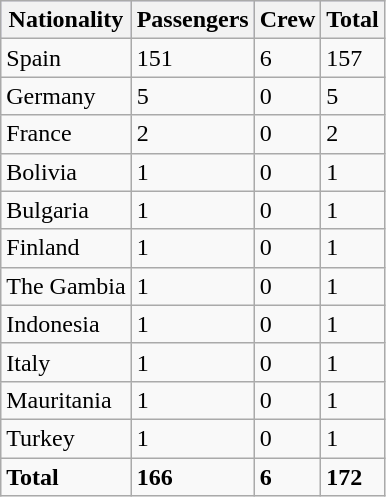<table class="wikitable">
<tr style="background:#ccf;">
<th>Nationality</th>
<th>Passengers</th>
<th>Crew</th>
<th>Total</th>
</tr>
<tr valign=top>
<td>Spain</td>
<td>151</td>
<td>6</td>
<td>157</td>
</tr>
<tr valign=top>
<td>Germany</td>
<td>5</td>
<td>0</td>
<td>5</td>
</tr>
<tr valign=top>
<td>France</td>
<td>2</td>
<td>0</td>
<td>2</td>
</tr>
<tr valign=top>
<td>Bolivia</td>
<td>1</td>
<td>0</td>
<td>1</td>
</tr>
<tr valign=top>
<td>Bulgaria</td>
<td>1</td>
<td>0</td>
<td>1</td>
</tr>
<tr valign=top>
<td>Finland</td>
<td>1</td>
<td>0</td>
<td>1</td>
</tr>
<tr valign=top>
<td>The Gambia</td>
<td>1</td>
<td>0</td>
<td>1</td>
</tr>
<tr valign=top>
<td>Indonesia</td>
<td>1</td>
<td>0</td>
<td>1</td>
</tr>
<tr valign=top>
<td>Italy</td>
<td>1</td>
<td>0</td>
<td>1</td>
</tr>
<tr valign=top>
<td>Mauritania</td>
<td>1</td>
<td>0</td>
<td>1</td>
</tr>
<tr valign=top>
<td>Turkey</td>
<td>1</td>
<td>0</td>
<td>1</td>
</tr>
<tr valign=top>
<td><strong>Total</strong></td>
<td><strong>166</strong></td>
<td><strong>6</strong></td>
<td><strong>172</strong></td>
</tr>
</table>
